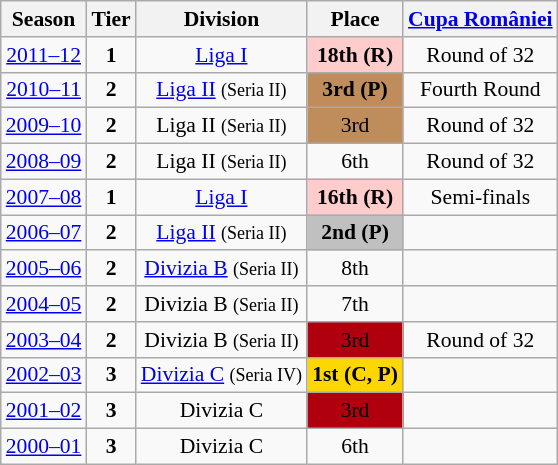<table class="wikitable" style="text-align:center; font-size:90%">
<tr>
<th>Season</th>
<th>Tier</th>
<th>Division</th>
<th>Place</th>
<th><a href='#'>Cupa României</a></th>
</tr>
<tr>
<td><a href='#'>2011–12</a></td>
<td><strong>1</strong></td>
<td><a href='#'>Liga I</a></td>
<td align=center bgcolor=#FFCCCC><strong>18th</strong> <strong>(R)</strong></td>
<td>Round of 32</td>
</tr>
<tr>
<td><a href='#'>2010–11</a></td>
<td><strong>2</strong></td>
<td><a href='#'>Liga II</a> <small>(Seria II)</small></td>
<td align=center bgcolor=#BF8D5B><strong>3rd (P)</strong></td>
<td>Fourth Round</td>
</tr>
<tr>
<td><a href='#'>2009–10</a></td>
<td><strong>2</strong></td>
<td>Liga II <small>(Seria II)</small></td>
<td align=center bgcolor=#BF8D5B>3rd</td>
<td>Round of 32</td>
</tr>
<tr>
<td><a href='#'>2008–09</a></td>
<td><strong>2</strong></td>
<td>Liga II <small>(Seria II)</small></td>
<td>6th</td>
<td>Round of 32</td>
</tr>
<tr>
<td><a href='#'>2007–08</a></td>
<td><strong>1</strong></td>
<td><a href='#'>Liga I</a></td>
<td align=center bgcolor=#FFCCCC><strong>16th</strong> <strong>(R)</strong></td>
<td>Semi-finals</td>
</tr>
<tr>
<td><a href='#'>2006–07</a></td>
<td><strong>2</strong></td>
<td><a href='#'>Liga II</a> <small>(Seria II)</small></td>
<td align=center bgcolor=silver><strong>2nd</strong> <strong>(P)</strong></td>
<td></td>
</tr>
<tr>
<td><a href='#'>2005–06</a></td>
<td><strong>2</strong></td>
<td><a href='#'>Divizia B</a> <small>(Seria II)</small></td>
<td>8th</td>
<td></td>
</tr>
<tr>
<td><a href='#'>2004–05</a></td>
<td><strong>2</strong></td>
<td>Divizia B <small>(Seria II)</small></td>
<td>7th</td>
<td></td>
</tr>
<tr>
<td><a href='#'>2003–04</a></td>
<td><strong>2</strong></td>
<td>Divizia B <small>(Seria II)</small></td>
<td align=center bgcolor=bronze>3rd</td>
<td>Round of 32</td>
</tr>
<tr>
<td><a href='#'>2002–03</a></td>
<td><strong>3</strong></td>
<td><a href='#'>Divizia C</a> <small>(Seria IV)</small></td>
<td align=center bgcolor=gold><strong>1st</strong> <strong>(C, P)</strong></td>
<td></td>
</tr>
<tr>
<td><a href='#'>2001–02</a></td>
<td><strong>3</strong></td>
<td>Divizia C</td>
<td align=center bgcolor=bronze>3rd</td>
<td></td>
</tr>
<tr>
<td><a href='#'>2000–01</a></td>
<td><strong>3</strong></td>
<td>Divizia C</td>
<td>6th</td>
<td></td>
</tr>
</table>
